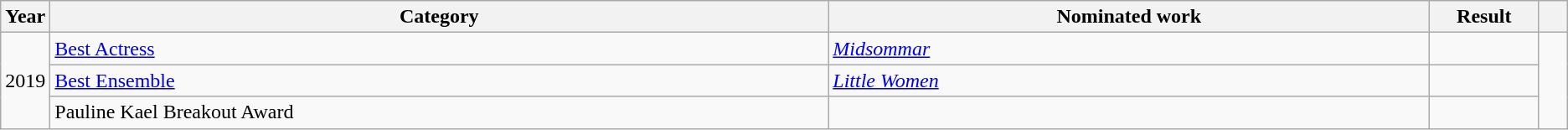<table class="wikitable sortable">
<tr>
<th scope="col" style="width:1em;">Year</th>
<th scope="col" style="width:39em;">Category</th>
<th scope="col" style="width:30em;">Nominated work</th>
<th scope="col" style="width:5em;">Result</th>
<th scope="col" style="width:1em;"class="unsortable"></th>
</tr>
<tr>
<td rowspan="3">2019</td>
<td><a href='#'>Best Actress</a></td>
<td><em><a href='#'>Midsommar</a></em></td>
<td></td>
<td align="center" rowspan="3"></td>
</tr>
<tr>
<td><a href='#'>Best Ensemble</a></td>
<td><em><a href='#'>Little Women</a></em></td>
<td></td>
</tr>
<tr>
<td>Pauline Kael Breakout Award</td>
<td></td>
<td></td>
</tr>
</table>
